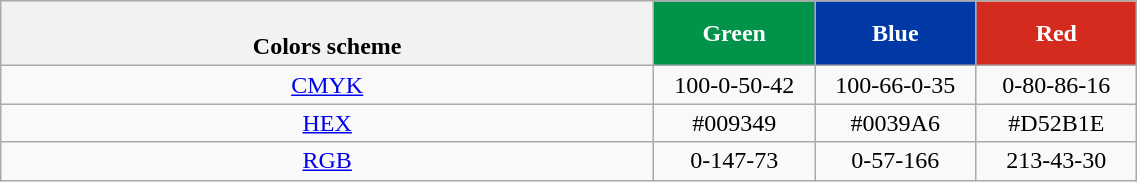<table class=wikitable width=60% style="text-align:center;">
<tr>
<th><br>Colors scheme</th>
<th style="background:#009349; width:100px; color:white;">Green</th>
<th style="background:#0039A6; width:100px; color:white;">Blue</th>
<th style="background:#D52B1E; width:100px; color:white;">Red</th>
</tr>
<tr>
<td><a href='#'>CMYK</a></td>
<td>100-0-50-42</td>
<td>100-66-0-35</td>
<td>0-80-86-16</td>
</tr>
<tr>
<td><a href='#'>HEX</a></td>
<td>#009349</td>
<td>#0039A6</td>
<td>#D52B1E</td>
</tr>
<tr>
<td><a href='#'>RGB</a></td>
<td>0-147-73</td>
<td>0-57-166</td>
<td>213-43-30</td>
</tr>
</table>
